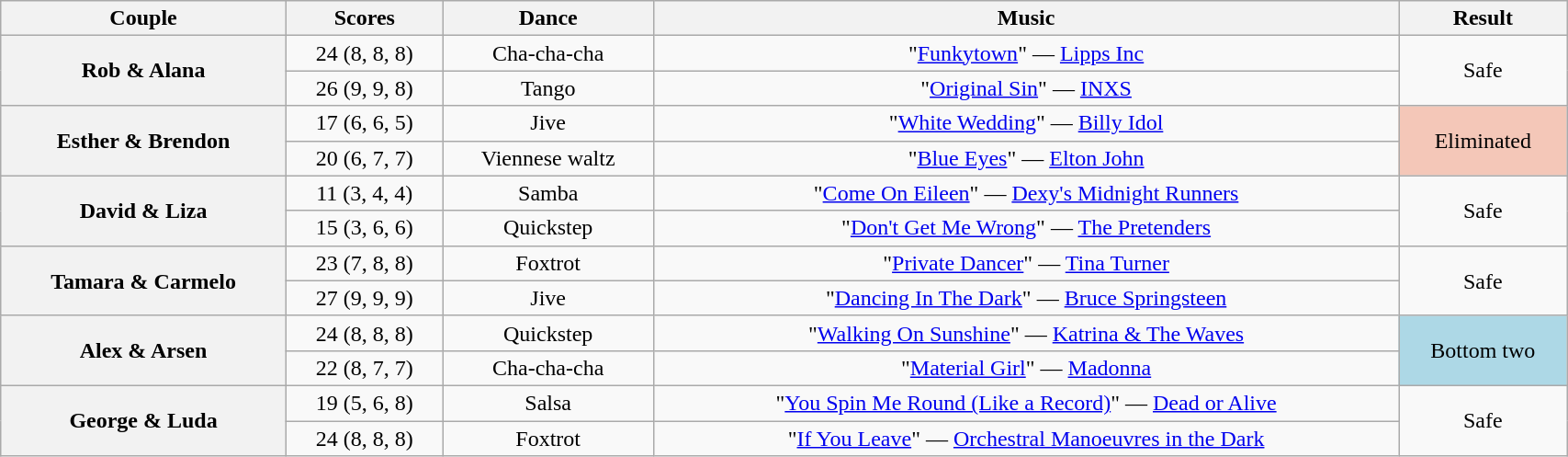<table class="wikitable sortable" style="text-align:center; width: 90%">
<tr>
<th scope="col">Couple</th>
<th scope="col">Scores</th>
<th scope="col">Dance</th>
<th scope="col" class="unsortable">Music</th>
<th scope="col" class="unsortable">Result</th>
</tr>
<tr>
<th scope="row" rowspan="2">Rob & Alana</th>
<td>24 (8, 8, 8)</td>
<td>Cha-cha-cha</td>
<td>"<a href='#'>Funkytown</a>" — <a href='#'>Lipps Inc</a></td>
<td rowspan="2">Safe</td>
</tr>
<tr>
<td>26 (9, 9, 8)</td>
<td>Tango</td>
<td>"<a href='#'>Original Sin</a>" — <a href='#'>INXS</a></td>
</tr>
<tr>
<th scope="row" rowspan="2">Esther & Brendon</th>
<td>17 (6, 6, 5)</td>
<td>Jive</td>
<td>"<a href='#'>White Wedding</a>" — <a href='#'>Billy Idol</a></td>
<td rowspan="2" bgcolor="f4c7b8">Eliminated</td>
</tr>
<tr>
<td>20 (6, 7, 7)</td>
<td>Viennese waltz</td>
<td>"<a href='#'>Blue Eyes</a>" — <a href='#'>Elton John</a></td>
</tr>
<tr>
<th scope="row" rowspan="2">David & Liza</th>
<td>11 (3, 4, 4)</td>
<td>Samba</td>
<td>"<a href='#'>Come On Eileen</a>" — <a href='#'>Dexy's Midnight Runners</a></td>
<td rowspan="2">Safe</td>
</tr>
<tr>
<td>15 (3, 6, 6)</td>
<td>Quickstep</td>
<td>"<a href='#'>Don't Get Me Wrong</a>" — <a href='#'>The Pretenders</a></td>
</tr>
<tr>
<th scope="row" rowspan="2">Tamara & Carmelo</th>
<td>23 (7, 8, 8)</td>
<td>Foxtrot</td>
<td>"<a href='#'>Private Dancer</a>" — <a href='#'>Tina Turner</a></td>
<td rowspan="2">Safe</td>
</tr>
<tr>
<td>27 (9, 9, 9)</td>
<td>Jive</td>
<td>"<a href='#'>Dancing In The Dark</a>" — <a href='#'>Bruce Springsteen</a></td>
</tr>
<tr>
<th scope="row" rowspan="2">Alex & Arsen</th>
<td>24 (8, 8, 8)</td>
<td>Quickstep</td>
<td>"<a href='#'>Walking On Sunshine</a>" — <a href='#'>Katrina & The Waves</a></td>
<td rowspan="2" bgcolor="lightblue">Bottom two</td>
</tr>
<tr>
<td>22 (8, 7, 7)</td>
<td>Cha-cha-cha</td>
<td>"<a href='#'>Material Girl</a>" — <a href='#'>Madonna</a></td>
</tr>
<tr>
<th scope="row" rowspan="2">George & Luda</th>
<td>19 (5, 6, 8)</td>
<td>Salsa</td>
<td>"<a href='#'>You Spin Me Round (Like a Record)</a>" — <a href='#'>Dead or Alive</a></td>
<td rowspan="2">Safe</td>
</tr>
<tr>
<td>24 (8, 8, 8)</td>
<td>Foxtrot</td>
<td>"<a href='#'>If You Leave</a>" — <a href='#'>Orchestral Manoeuvres in the Dark</a></td>
</tr>
</table>
